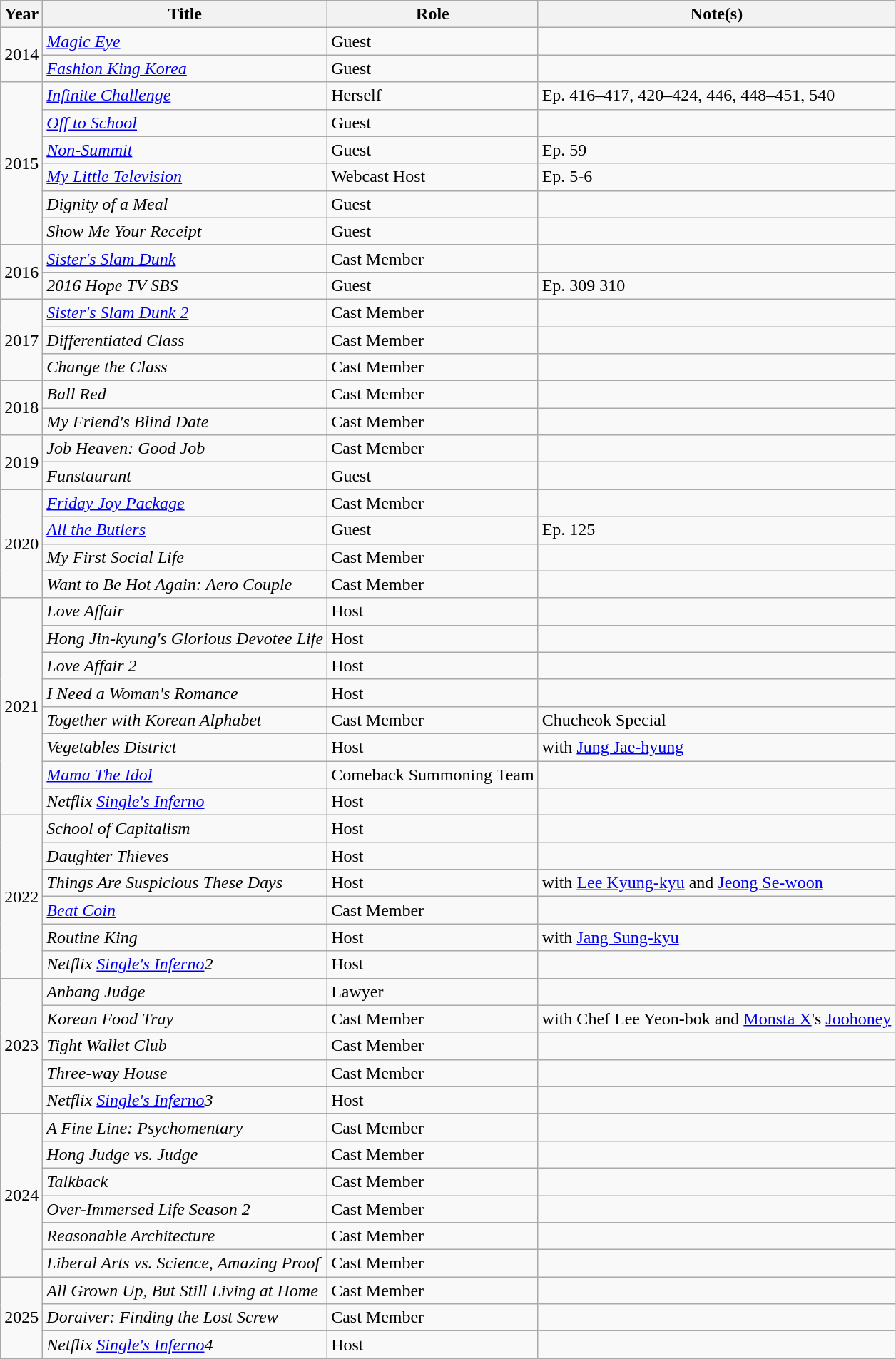<table class="wikitable">
<tr>
<th>Year</th>
<th>Title</th>
<th>Role</th>
<th>Note(s)</th>
</tr>
<tr>
<td rowspan='2'>2014</td>
<td><em><a href='#'>Magic Eye</a></em></td>
<td>Guest</td>
<td></td>
</tr>
<tr>
<td><em><a href='#'>Fashion King Korea</a></em></td>
<td>Guest</td>
<td></td>
</tr>
<tr>
<td rowspan='6'>2015</td>
<td><em><a href='#'>Infinite Challenge</a></em></td>
<td>Herself</td>
<td>Ep. 416–417, 420–424, 446, 448–451, 540</td>
</tr>
<tr>
<td><em><a href='#'>Off to School</a></em></td>
<td>Guest</td>
<td></td>
</tr>
<tr>
<td><em><a href='#'>Non-Summit</a></em></td>
<td>Guest</td>
<td>Ep. 59</td>
</tr>
<tr>
<td><em><a href='#'>My Little Television</a></em></td>
<td>Webcast Host</td>
<td>Ep. 5-6</td>
</tr>
<tr>
<td><em>Dignity of a Meal</em></td>
<td>Guest</td>
<td></td>
</tr>
<tr>
<td><em>Show Me Your Receipt</em></td>
<td>Guest</td>
<td></td>
</tr>
<tr>
<td rowspan='2'>2016</td>
<td><em><a href='#'>Sister's Slam Dunk</a></em></td>
<td>Cast Member</td>
<td></td>
</tr>
<tr>
<td><em>2016 Hope TV SBS</em></td>
<td>Guest</td>
<td>Ep. 309 310</td>
</tr>
<tr>
<td rowspan="3">2017</td>
<td><em><a href='#'>Sister's Slam Dunk 2</a></em></td>
<td>Cast Member</td>
<td></td>
</tr>
<tr>
<td><em>Differentiated Class</em></td>
<td>Cast Member</td>
<td></td>
</tr>
<tr>
<td><em>Change the Class</em></td>
<td>Cast Member</td>
<td></td>
</tr>
<tr>
<td rowspan="2">2018</td>
<td><em>Ball Red</em></td>
<td>Cast Member</td>
<td></td>
</tr>
<tr>
<td><em>My Friend's Blind Date</em></td>
<td>Cast Member</td>
<td></td>
</tr>
<tr>
<td rowspan="2">2019</td>
<td><em>Job Heaven: Good Job</em></td>
<td>Cast Member</td>
<td></td>
</tr>
<tr>
<td><em>Funstaurant</em></td>
<td>Guest</td>
<td></td>
</tr>
<tr>
<td rowspan='4'>2020</td>
<td><em><a href='#'>Friday Joy Package</a></em></td>
<td>Cast Member</td>
<td></td>
</tr>
<tr>
<td><em><a href='#'>All the Butlers</a></em></td>
<td>Guest</td>
<td>Ep. 125</td>
</tr>
<tr>
<td><em>My First Social Life</em></td>
<td>Cast Member</td>
<td></td>
</tr>
<tr>
<td><em>Want to Be Hot Again: Aero Couple</em></td>
<td>Cast Member</td>
<td></td>
</tr>
<tr>
<td rowspan="8">2021</td>
<td><em>Love Affair</em></td>
<td>Host</td>
<td></td>
</tr>
<tr>
<td><em>Hong Jin-kyung's Glorious Devotee Life</em></td>
<td>Host</td>
<td></td>
</tr>
<tr>
<td><em>Love Affair 2</em></td>
<td>Host</td>
<td></td>
</tr>
<tr>
<td><em>I Need a Woman's Romance</em></td>
<td>Host</td>
<td></td>
</tr>
<tr>
<td><em>Together with Korean Alphabet</em> </td>
<td>Cast Member</td>
<td>Chucheok Special</td>
</tr>
<tr>
<td><em>Vegetables District</em></td>
<td>Host</td>
<td>with <a href='#'>Jung Jae-hyung</a></td>
</tr>
<tr>
<td><em><a href='#'>Mama The Idol</a></em></td>
<td>Comeback Summoning Team</td>
<td></td>
</tr>
<tr>
<td><em>Netflix <a href='#'>Single's Inferno</a></em></td>
<td>Host</td>
<td></td>
</tr>
<tr>
<td rowspan="6">2022</td>
<td><em>School of Capitalism</em></td>
<td>Host</td>
<td></td>
</tr>
<tr>
<td><em>Daughter Thieves</em></td>
<td>Host</td>
<td></td>
</tr>
<tr>
<td><em>Things Are Suspicious These Days</em></td>
<td>Host</td>
<td>with <a href='#'>Lee Kyung-kyu</a> and <a href='#'>Jeong Se-woon</a></td>
</tr>
<tr>
<td><em><a href='#'>Beat Coin</a></em></td>
<td>Cast Member</td>
<td></td>
</tr>
<tr>
<td><em>Routine King</em></td>
<td>Host</td>
<td>with <a href='#'>Jang Sung-kyu</a></td>
</tr>
<tr>
<td><em>Netflix <a href='#'>Single's Inferno</a>2</em></td>
<td>Host</td>
<td></td>
</tr>
<tr>
<td rowspan="5">2023</td>
<td><em>Anbang Judge</em></td>
<td>Lawyer</td>
<td></td>
</tr>
<tr>
<td><em>Korean Food Tray</em></td>
<td>Cast Member</td>
<td>with Chef Lee Yeon-bok and <a href='#'>Monsta X</a>'s <a href='#'>Joohoney</a></td>
</tr>
<tr>
<td><em>Tight Wallet Club</em></td>
<td>Cast Member</td>
<td></td>
</tr>
<tr>
<td><em>Three-way House</em></td>
<td>Cast Member</td>
<td></td>
</tr>
<tr>
<td><em>Netflix <a href='#'>Single's Inferno</a>3</em></td>
<td>Host</td>
<td></td>
</tr>
<tr>
<td rowspan="6">2024</td>
<td><em>A Fine Line: Psychomentary</em></td>
<td>Cast Member</td>
<td></td>
</tr>
<tr>
<td><em>Hong Judge vs. Judge</em></td>
<td>Cast Member</td>
<td></td>
</tr>
<tr>
<td><em>Talkback</em></td>
<td>Cast Member</td>
<td></td>
</tr>
<tr>
<td><em>Over-Immersed Life Season 2</em></td>
<td>Cast Member</td>
<td></td>
</tr>
<tr>
<td><em>Reasonable Architecture</em></td>
<td>Cast Member</td>
<td></td>
</tr>
<tr>
<td><em>Liberal Arts vs. Science, Amazing Proof</em></td>
<td>Cast Member</td>
<td></td>
</tr>
<tr>
<td rowspan="3">2025</td>
<td><em>All Grown Up, But Still Living at Home</em></td>
<td>Cast Member</td>
<td></td>
</tr>
<tr>
<td><em>Doraiver: Finding the Lost Screw</em></td>
<td>Cast Member</td>
<td></td>
</tr>
<tr>
<td><em>Netflix <a href='#'>Single's Inferno</a>4</em></td>
<td>Host</td>
<td></td>
</tr>
</table>
